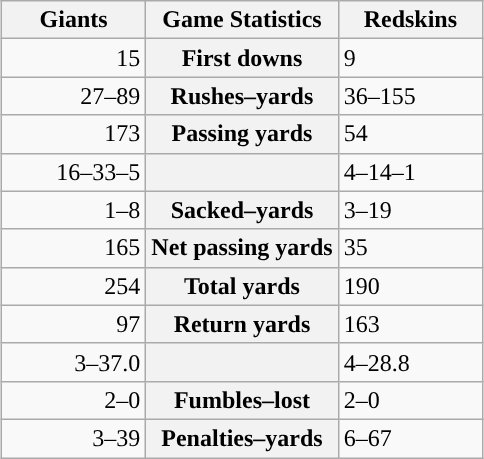<table class="wikitable" style="margin: 1em auto 1em auto">
<tr>
<th style="width:30%;">Giants</th>
<th style="width:40%;">Game Statistics</th>
<th style="width:30%;">Redskins</th>
</tr>
<tr>
<td style="text-align:right;">15</td>
<th>First downs</th>
<td>9</td>
</tr>
<tr>
<td style="text-align:right;">27–89</td>
<th>Rushes–yards</th>
<td>36–155</td>
</tr>
<tr>
<td style="text-align:right;">173</td>
<th>Passing yards</th>
<td>54</td>
</tr>
<tr>
<td style="text-align:right;">16–33–5</td>
<th></th>
<td>4–14–1</td>
</tr>
<tr>
<td style="text-align:right;">1–8</td>
<th>Sacked–yards</th>
<td>3–19</td>
</tr>
<tr>
<td style="text-align:right;">165</td>
<th>Net passing yards</th>
<td>35</td>
</tr>
<tr>
<td style="text-align:right;">254</td>
<th>Total yards</th>
<td>190</td>
</tr>
<tr>
<td style="text-align:right;">97</td>
<th>Return yards</th>
<td>163</td>
</tr>
<tr>
<td style="text-align:right;">3–37.0</td>
<th></th>
<td>4–28.8</td>
</tr>
<tr>
<td style="text-align:right;">2–0</td>
<th>Fumbles–lost</th>
<td>2–0</td>
</tr>
<tr>
<td style="text-align:right;">3–39</td>
<th>Penalties–yards</th>
<td>6–67</td>
</tr>
</table>
